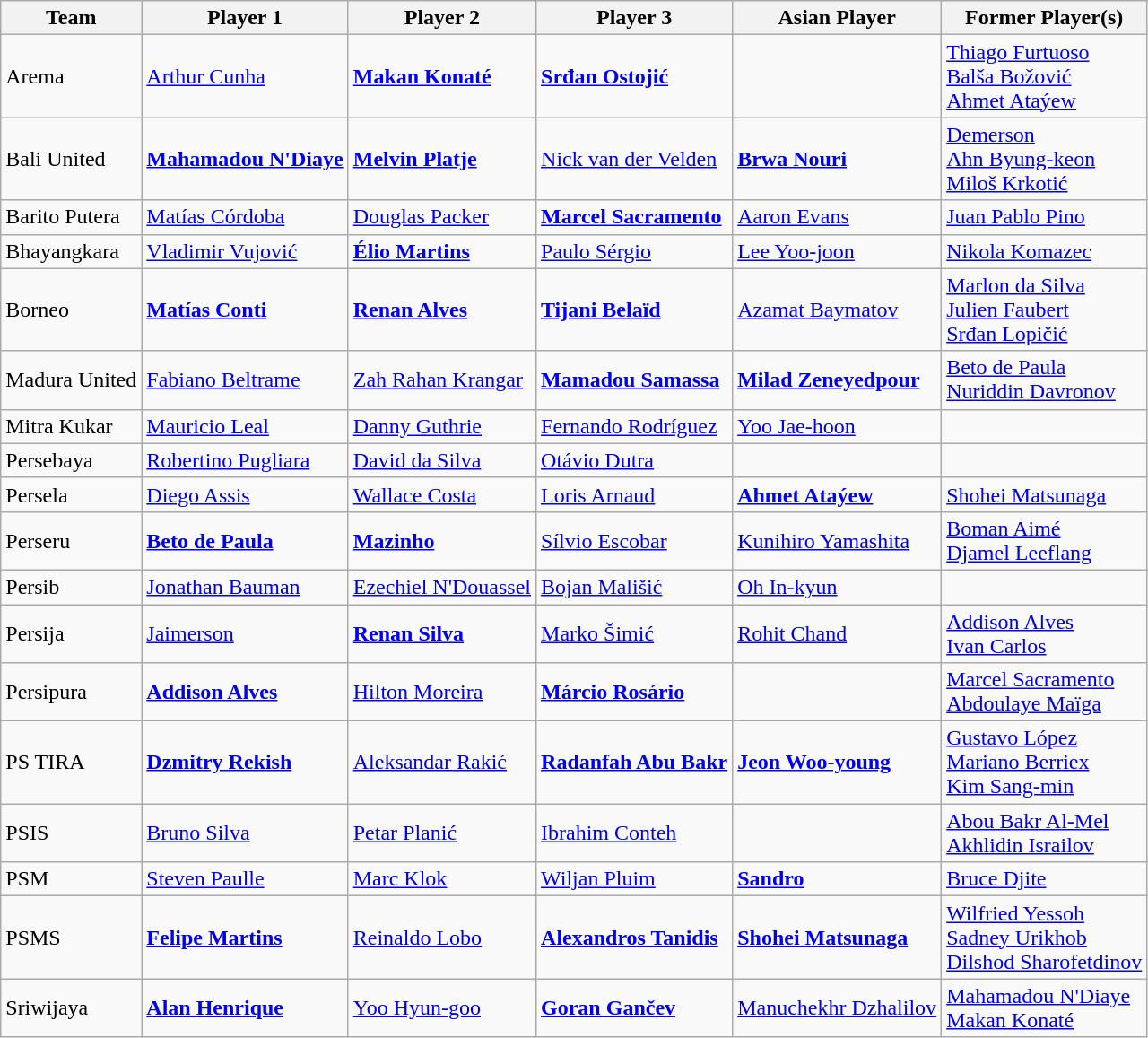<table class="wikitable">
<tr>
<th>Team</th>
<th>Player 1</th>
<th>Player 2</th>
<th>Player 3</th>
<th>Asian Player</th>
<th>Former Player(s)</th>
</tr>
<tr>
<td class="nowrap">Arema</td>
<td> <a href='#'>Arthur Cunha</a></td>
<td> <strong><a href='#'>Makan Konaté</a></strong></td>
<td> <strong><a href='#'>Srđan Ostojić</a></strong></td>
<td></td>
<td> <a href='#'>Thiago Furtuoso</a><br> <a href='#'>Balša Božović</a><br> <a href='#'>Ahmet Ataýew</a></td>
</tr>
<tr>
<td class="nowrap">Bali United</td>
<td> <strong><a href='#'>Mahamadou N'Diaye</a></strong></td>
<td> <strong><a href='#'>Melvin Platje</a></strong></td>
<td> <a href='#'>Nick van der Velden</a></td>
<td> <strong><a href='#'>Brwa Nouri</a></strong></td>
<td> <a href='#'>Demerson</a><br> <a href='#'>Ahn Byung-keon</a><br> <a href='#'>Miloš Krkotić</a></td>
</tr>
<tr>
<td class="nowrap">Barito Putera</td>
<td> <a href='#'>Matías Córdoba</a></td>
<td> <a href='#'>Douglas Packer</a></td>
<td> <strong><a href='#'>Marcel Sacramento</a></strong></td>
<td> <a href='#'>Aaron Evans</a></td>
<td> <a href='#'>Juan Pablo Pino</a></td>
</tr>
<tr>
<td class="nowrap">Bhayangkara</td>
<td> <a href='#'>Vladimir Vujović</a></td>
<td> <strong><a href='#'>Élio Martins</a></strong></td>
<td> <a href='#'>Paulo Sérgio</a></td>
<td> <a href='#'>Lee Yoo-joon</a></td>
<td> <a href='#'>Nikola Komazec</a></td>
</tr>
<tr>
<td class="nowrap">Borneo</td>
<td> <strong><a href='#'>Matías Conti</a></strong></td>
<td> <strong><a href='#'>Renan Alves</a></strong></td>
<td> <strong><a href='#'>Tijani Belaïd</a></strong></td>
<td> <a href='#'>Azamat Baymatov</a></td>
<td> <a href='#'>Marlon da Silva</a><br> <a href='#'>Julien Faubert</a><br> <a href='#'>Srđan Lopičić</a></td>
</tr>
<tr>
<td class="nowrap">Madura United</td>
<td> <a href='#'>Fabiano Beltrame</a></td>
<td> <a href='#'>Zah Rahan Krangar</a></td>
<td> <strong><a href='#'>Mamadou Samassa</a></strong></td>
<td> <strong><a href='#'>Milad Zeneyedpour</a></strong></td>
<td> <a href='#'>Beto de Paula</a><br> <a href='#'>Nuriddin Davronov</a></td>
</tr>
<tr>
<td class="nowrap">Mitra Kukar</td>
<td> <a href='#'>Mauricio Leal</a></td>
<td> <a href='#'>Danny Guthrie</a></td>
<td> <a href='#'>Fernando Rodríguez</a></td>
<td> <a href='#'>Yoo Jae-hoon</a></td>
<td></td>
</tr>
<tr>
<td class="nowrap">Persebaya</td>
<td> <a href='#'>Robertino Pugliara</a></td>
<td> <a href='#'>David da Silva</a></td>
<td> <a href='#'>Otávio Dutra</a></td>
<td></td>
<td></td>
</tr>
<tr>
<td class="nowrap">Persela</td>
<td> <a href='#'>Diego Assis</a></td>
<td> <a href='#'>Wallace Costa</a></td>
<td> <a href='#'>Loris Arnaud</a></td>
<td> <strong><a href='#'>Ahmet Ataýew</a></strong></td>
<td> <a href='#'>Shohei Matsunaga</a></td>
</tr>
<tr>
<td class="nowrap">Perseru</td>
<td> <strong><a href='#'>Beto de Paula</a></strong></td>
<td> <strong><a href='#'>Mazinho</a></strong></td>
<td> <a href='#'>Sílvio Escobar</a></td>
<td> <a href='#'>Kunihiro Yamashita</a></td>
<td> <a href='#'>Boman Aimé</a><br> <a href='#'>Djamel Leeflang</a></td>
</tr>
<tr>
<td class="nowrap">Persib</td>
<td> <a href='#'>Jonathan Bauman</a></td>
<td> <a href='#'>Ezechiel N'Douassel</a></td>
<td> <a href='#'>Bojan Mališić</a></td>
<td> <a href='#'>Oh In-kyun</a></td>
<td></td>
</tr>
<tr>
<td class="nowrap">Persija</td>
<td> <a href='#'>Jaimerson</a></td>
<td> <strong><a href='#'>Renan Silva</a></strong></td>
<td> <a href='#'>Marko Šimić</a></td>
<td> <a href='#'>Rohit Chand</a></td>
<td> <a href='#'>Addison Alves</a><br> <a href='#'>Ivan Carlos</a></td>
</tr>
<tr>
<td class="nowrap">Persipura</td>
<td> <strong><a href='#'>Addison Alves</a></strong></td>
<td> <a href='#'>Hilton Moreira</a></td>
<td> <strong><a href='#'>Márcio Rosário</a></strong></td>
<td></td>
<td> <a href='#'>Marcel Sacramento</a><br> <a href='#'>Abdoulaye Maïga</a></td>
</tr>
<tr>
<td class="nowrap">PS TIRA</td>
<td> <strong><a href='#'>Dzmitry Rekish</a></strong></td>
<td> <a href='#'>Aleksandar Rakić</a></td>
<td> <strong><a href='#'>Radanfah Abu Bakr</a></strong></td>
<td> <strong><a href='#'>Jeon Woo-young</a></strong></td>
<td> <a href='#'>Gustavo López</a><br> <a href='#'>Mariano Berriex</a><br> <a href='#'>Kim Sang-min</a></td>
</tr>
<tr>
<td class="nowrap">PSIS</td>
<td> <a href='#'>Bruno Silva</a></td>
<td> <a href='#'>Petar Planić</a></td>
<td> <a href='#'>Ibrahim Conteh</a></td>
<td></td>
<td> <a href='#'>Abou Bakr Al-Mel</a><br> <a href='#'>Akhlidin Israilov</a></td>
</tr>
<tr>
<td class="nowrap">PSM</td>
<td> <a href='#'>Steven Paulle</a></td>
<td> <a href='#'>Marc Klok</a></td>
<td> <a href='#'>Wiljan Pluim</a></td>
<td> <strong><a href='#'>Sandro</a></strong></td>
<td> <a href='#'>Bruce Djite</a></td>
</tr>
<tr>
<td class="nowrap">PSMS</td>
<td> <strong><a href='#'>Felipe Martins</a></strong></td>
<td> <a href='#'>Reinaldo Lobo</a></td>
<td> <strong><a href='#'>Alexandros Tanidis</a></strong></td>
<td> <strong><a href='#'>Shohei Matsunaga</a></strong></td>
<td> <a href='#'>Wilfried Yessoh</a><br> <a href='#'>Sadney Urikhob</a><br> <a href='#'>Dilshod Sharofetdinov</a></td>
</tr>
<tr>
<td class="nowrap">Sriwijaya</td>
<td> <strong><a href='#'>Alan Henrique</a></strong></td>
<td> <a href='#'>Yoo Hyun-goo</a></td>
<td> <strong><a href='#'>Goran Gančev</a></strong></td>
<td> <a href='#'>Manuchekhr Dzhalilov</a></td>
<td> <a href='#'>Mahamadou N'Diaye</a><br> <a href='#'>Makan Konaté</a></td>
</tr>
</table>
